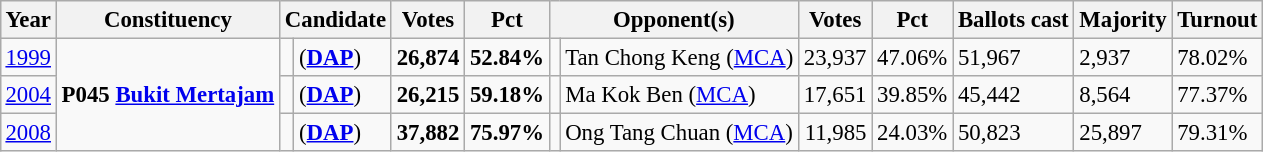<table class="wikitable" style="margin:0.5em ; font-size:95%">
<tr>
<th>Year</th>
<th>Constituency</th>
<th colspan=2>Candidate</th>
<th>Votes</th>
<th>Pct</th>
<th colspan=2>Opponent(s)</th>
<th>Votes</th>
<th>Pct</th>
<th>Ballots cast</th>
<th>Majority</th>
<th>Turnout</th>
</tr>
<tr>
<td><a href='#'>1999</a></td>
<td rowspan="3"><strong>P045 <a href='#'>Bukit Mertajam</a></strong></td>
<td></td>
<td> (<a href='#'><strong>DAP</strong></a>)</td>
<td align="right"><strong>26,874</strong></td>
<td><strong>52.84%</strong></td>
<td></td>
<td>Tan Chong Keng (<a href='#'>MCA</a>)</td>
<td align="right">23,937</td>
<td>47.06%</td>
<td>51,967</td>
<td>2,937</td>
<td>78.02%</td>
</tr>
<tr>
<td><a href='#'>2004</a></td>
<td></td>
<td> (<a href='#'><strong>DAP</strong></a>)</td>
<td align="right"><strong>26,215</strong></td>
<td><strong>59.18%</strong></td>
<td></td>
<td>Ma Kok Ben (<a href='#'>MCA</a>)</td>
<td align="right">17,651</td>
<td>39.85%</td>
<td>45,442</td>
<td>8,564</td>
<td>77.37%</td>
</tr>
<tr>
<td><a href='#'>2008</a></td>
<td></td>
<td> (<a href='#'><strong>DAP</strong></a>)</td>
<td align="right"><strong>37,882</strong></td>
<td><strong>75.97%</strong></td>
<td></td>
<td>Ong Tang Chuan (<a href='#'>MCA</a>)</td>
<td align="right">11,985</td>
<td>24.03%</td>
<td>50,823</td>
<td>25,897</td>
<td>79.31%</td>
</tr>
</table>
